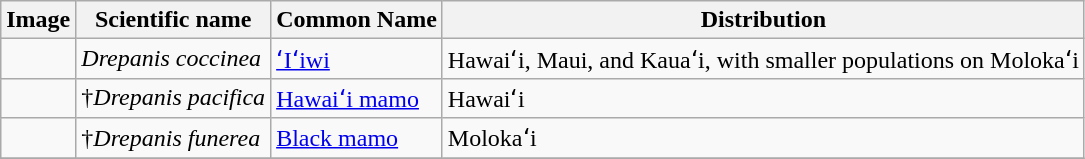<table class="wikitable">
<tr>
<th>Image</th>
<th>Scientific name</th>
<th>Common Name</th>
<th>Distribution</th>
</tr>
<tr>
<td></td>
<td><em>Drepanis coccinea</em></td>
<td><a href='#'>ʻIʻiwi</a></td>
<td>Hawaiʻi, Maui, and Kauaʻi, with smaller populations on Molokaʻi</td>
</tr>
<tr>
<td></td>
<td>†<em>Drepanis pacifica</em></td>
<td><a href='#'>Hawaiʻi mamo</a></td>
<td>Hawaiʻi</td>
</tr>
<tr>
<td></td>
<td>†<em>Drepanis funerea</em></td>
<td><a href='#'>Black mamo</a></td>
<td>Molokaʻi</td>
</tr>
<tr>
</tr>
</table>
